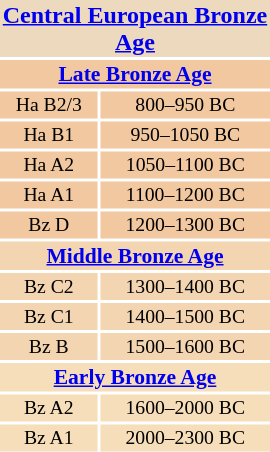<table width=200px style="text-align:center; empty-cells:show; margin: 10px; float: right; clear: both; padding: 8px">
<tr style="background:#EDDABE">
<td colspan='2' style="text-align:center"><strong><a href='#'>Central European Bronze Age</a></strong></td>
</tr>
<tr style="background:#F2C8A1; font-size:90%;">
<td colspan='2' style="text-align:center"><strong><a href='#'>Late Bronze Age</a></strong></td>
</tr>
<tr style="background:#F2C8A1; font-size:82%;">
<td>Ha B2/3</td>
<td>800–950 BC</td>
</tr>
<tr style="background:#F2C8A1; font-size:82%;">
<td>Ha B1</td>
<td>950–1050 BC</td>
</tr>
<tr style="background:#F2C8A1; font-size:82%;">
<td>Ha A2</td>
<td>1050–1100 BC</td>
</tr>
<tr style="background:#F2C8A1; font-size:82%;">
<td>Ha A1</td>
<td>1100–1200 BC</td>
</tr>
<tr style="background:#F2C8A1; font-size:82%;">
<td>Bz D</td>
<td>1200–1300 BC</td>
</tr>
<tr style="background:#F4D5B1; font-size:90%;">
<td colspan='2' style="text-align:center"><strong><a href='#'>Middle Bronze Age</a></strong></td>
</tr>
<tr style="background:#F4D5B1; font-size:82%;">
<td>Bz C2</td>
<td>1300–1400 BC</td>
</tr>
<tr style="background:#F4D5B1; font-size:82%;">
<td>Bz C1</td>
<td>1400–1500 BC</td>
</tr>
<tr style="background:#F4D5B1; font-size:82%;">
<td>Bz B</td>
<td>1500–1600 BC</td>
</tr>
<tr style="background:#F6DEBA; font-size:90%;">
<td colspan='2' style="text-align:center"><strong><a href='#'>Early Bronze Age</a></strong></td>
</tr>
<tr style="background:#F6DEBA; font-size:82%;">
<td>Bz A2</td>
<td>1600–2000 BC</td>
</tr>
<tr style="background:#F6DEBA; font-size:82%;">
<td>Bz A1</td>
<td>2000–2300 BC</td>
</tr>
<tr>
</tr>
</table>
